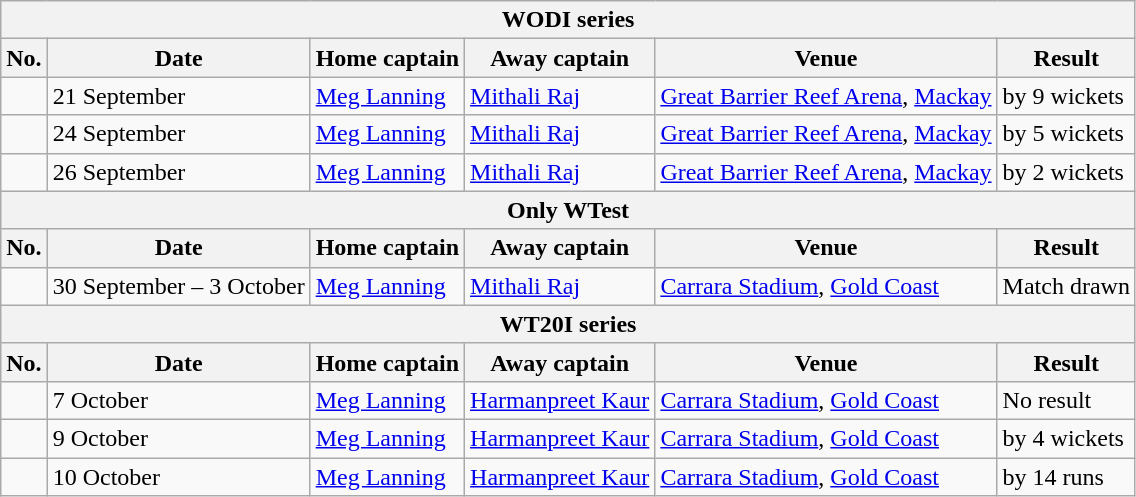<table class="wikitable">
<tr>
<th colspan="9">WODI series</th>
</tr>
<tr>
<th>No.</th>
<th>Date</th>
<th>Home captain</th>
<th>Away captain</th>
<th>Venue</th>
<th>Result</th>
</tr>
<tr>
<td></td>
<td>21 September</td>
<td><a href='#'>Meg Lanning</a></td>
<td><a href='#'>Mithali Raj</a></td>
<td><a href='#'>Great Barrier Reef Arena</a>, <a href='#'>Mackay</a></td>
<td> by 9 wickets</td>
</tr>
<tr>
<td></td>
<td>24 September</td>
<td><a href='#'>Meg Lanning</a></td>
<td><a href='#'>Mithali Raj</a></td>
<td><a href='#'>Great Barrier Reef Arena</a>, <a href='#'>Mackay</a></td>
<td> by 5 wickets</td>
</tr>
<tr>
<td></td>
<td>26 September</td>
<td><a href='#'>Meg Lanning</a></td>
<td><a href='#'>Mithali Raj</a></td>
<td><a href='#'>Great Barrier Reef Arena</a>, <a href='#'>Mackay</a></td>
<td> by 2 wickets</td>
</tr>
<tr>
<th colspan="9">Only WTest</th>
</tr>
<tr>
<th>No.</th>
<th>Date</th>
<th>Home captain</th>
<th>Away captain</th>
<th>Venue</th>
<th>Result</th>
</tr>
<tr>
<td></td>
<td>30 September – 3 October</td>
<td><a href='#'>Meg Lanning</a></td>
<td><a href='#'>Mithali Raj</a></td>
<td><a href='#'>Carrara Stadium</a>, <a href='#'>Gold Coast</a></td>
<td>Match drawn</td>
</tr>
<tr>
<th colspan="9">WT20I series</th>
</tr>
<tr>
<th>No.</th>
<th>Date</th>
<th>Home captain</th>
<th>Away captain</th>
<th>Venue</th>
<th>Result</th>
</tr>
<tr>
<td></td>
<td>7 October</td>
<td><a href='#'>Meg Lanning</a></td>
<td><a href='#'>Harmanpreet Kaur</a></td>
<td><a href='#'>Carrara Stadium</a>, <a href='#'>Gold Coast</a></td>
<td>No result</td>
</tr>
<tr>
<td></td>
<td>9 October</td>
<td><a href='#'>Meg Lanning</a></td>
<td><a href='#'>Harmanpreet Kaur</a></td>
<td><a href='#'>Carrara Stadium</a>, <a href='#'>Gold Coast</a></td>
<td> by 4 wickets</td>
</tr>
<tr>
<td></td>
<td>10 October</td>
<td><a href='#'>Meg Lanning</a></td>
<td><a href='#'>Harmanpreet Kaur</a></td>
<td><a href='#'>Carrara Stadium</a>, <a href='#'>Gold Coast</a></td>
<td> by 14 runs</td>
</tr>
</table>
